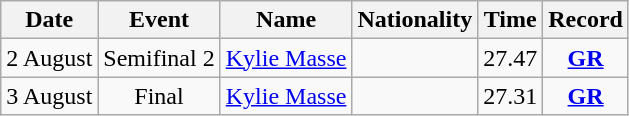<table class=wikitable style=text-align:center>
<tr>
<th>Date</th>
<th>Event</th>
<th>Name</th>
<th>Nationality</th>
<th>Time</th>
<th>Record</th>
</tr>
<tr>
<td>2 August</td>
<td>Semifinal 2</td>
<td align=left><a href='#'>Kylie Masse</a></td>
<td align=left></td>
<td>27.47</td>
<td><strong><a href='#'>GR</a></strong></td>
</tr>
<tr>
<td>3 August</td>
<td>Final</td>
<td align=left><a href='#'>Kylie Masse</a></td>
<td align=left></td>
<td>27.31</td>
<td><strong><a href='#'>GR</a></strong></td>
</tr>
</table>
